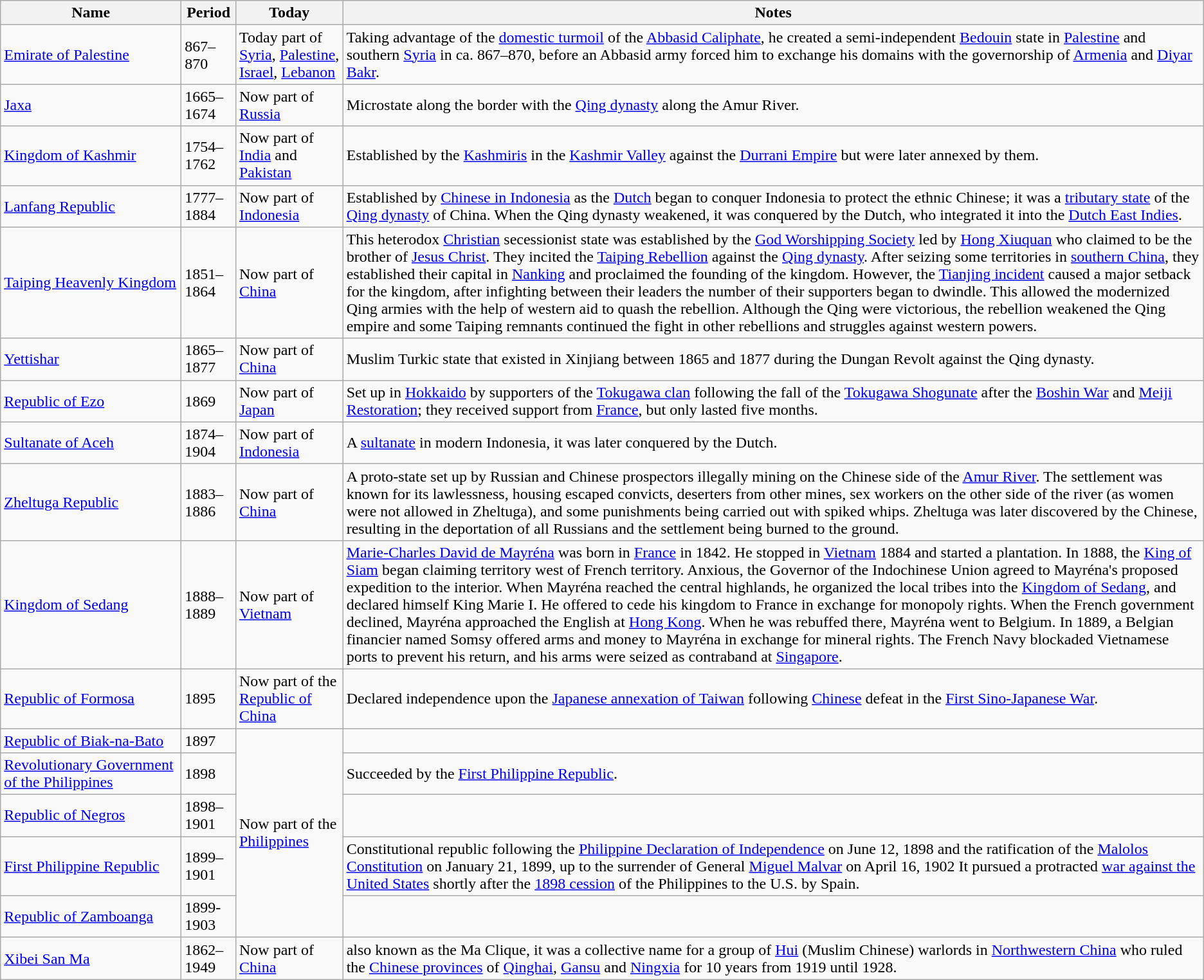<table class="wikitable sortable mw-collapsible">
<tr>
<th width=180px>Name</th>
<th>Period</th>
<th class="unsortable">Today</th>
<th class="unsortable">Notes</th>
</tr>
<tr>
<td><a href='#'>Emirate of Palestine</a></td>
<td>867–870</td>
<td>Today part of <a href='#'>Syria</a>, <a href='#'>Palestine</a>, <a href='#'>Israel</a>, <a href='#'>Lebanon</a></td>
<td>Taking advantage of the <a href='#'>domestic turmoil</a> of the <a href='#'>Abbasid Caliphate</a>, he created a semi-independent <a href='#'>Bedouin</a> state in <a href='#'>Palestine</a> and southern <a href='#'>Syria</a> in ca. 867–870, before an Abbasid army forced him to exchange his domains with the governorship of <a href='#'>Armenia</a> and <a href='#'>Diyar Bakr</a>.</td>
</tr>
<tr>
<td> <a href='#'>Jaxa</a></td>
<td>1665–1674</td>
<td>Now part of <a href='#'>Russia</a></td>
<td>Microstate along the border with the <a href='#'>Qing dynasty</a> along the Amur River.</td>
</tr>
<tr>
<td> <a href='#'>Kingdom of Kashmir</a></td>
<td>1754–1762</td>
<td>Now part of <a href='#'>India</a> and <a href='#'>Pakistan</a></td>
<td>Established by the <a href='#'>Kashmiris</a> in the <a href='#'>Kashmir Valley</a> against the <a href='#'>Durrani Empire</a> but were later annexed by them.</td>
</tr>
<tr>
<td>  <a href='#'>Lanfang Republic</a></td>
<td>1777–1884</td>
<td>Now part of <a href='#'>Indonesia</a></td>
<td>Established by <a href='#'>Chinese in Indonesia</a> as the <a href='#'>Dutch</a> began to conquer Indonesia to protect the ethnic Chinese; it was a <a href='#'>tributary state</a> of the <a href='#'>Qing dynasty</a> of China. When the Qing dynasty weakened, it was conquered by the Dutch, who integrated it into the <a href='#'>Dutch East Indies</a>.</td>
</tr>
<tr>
<td><a href='#'>Taiping Heavenly Kingdom</a></td>
<td>1851–1864</td>
<td>Now part of <a href='#'>China</a></td>
<td>This heterodox <a href='#'>Christian</a> secessionist state was established by the <a href='#'>God Worshipping Society</a> led by <a href='#'>Hong Xiuquan</a> who claimed to be the brother of <a href='#'>Jesus Christ</a>. They incited the <a href='#'>Taiping Rebellion</a> against the <a href='#'>Qing dynasty</a>. After seizing some territories in <a href='#'>southern China</a>, they established their capital in <a href='#'>Nanking</a> and proclaimed the founding of the kingdom. However, the <a href='#'>Tianjing incident</a> caused a major setback for the kingdom, after infighting between their leaders the number of their supporters began to dwindle. This allowed the modernized Qing armies with the help of western aid to quash the rebellion. Although the Qing were victorious, the rebellion weakened the Qing empire and some Taiping remnants continued the fight in other rebellions and struggles against western powers.</td>
</tr>
<tr>
<td>  <a href='#'>Yettishar</a></td>
<td>1865–1877</td>
<td>Now part of <a href='#'>China</a></td>
<td>Muslim Turkic state that existed in Xinjiang between 1865 and 1877 during the Dungan Revolt against the Qing dynasty.</td>
</tr>
<tr>
<td>  <a href='#'>Republic of Ezo</a></td>
<td>1869</td>
<td>Now part of <a href='#'>Japan</a></td>
<td>Set up in <a href='#'>Hokkaido</a> by supporters of the <a href='#'>Tokugawa clan</a> following the fall of the <a href='#'>Tokugawa Shogunate</a> after the <a href='#'>Boshin War</a> and <a href='#'>Meiji Restoration</a>; they received support from <a href='#'>France</a>, but only lasted five months.</td>
</tr>
<tr>
<td>  <a href='#'>Sultanate of Aceh</a></td>
<td>1874–1904</td>
<td>Now part of <a href='#'>Indonesia</a></td>
<td>A <a href='#'>sultanate</a> in modern Indonesia, it was later conquered by the Dutch.</td>
</tr>
<tr>
<td> <a href='#'>Zheltuga Republic</a></td>
<td>1883–1886</td>
<td>Now part of <a href='#'>China</a></td>
<td>A proto-state set up by Russian and Chinese prospectors illegally mining on the Chinese side of the <a href='#'>Amur River</a>. The settlement was known for its lawlessness, housing escaped convicts, deserters from other mines, sex workers on the other side of the river (as women were not allowed in Zheltuga), and some punishments being carried out with spiked whips. Zheltuga was later discovered by the Chinese, resulting in the deportation of all Russians and the settlement being burned to the ground.</td>
</tr>
<tr>
<td>  <a href='#'>Kingdom of Sedang</a></td>
<td>1888–1889</td>
<td>Now part of <a href='#'>Vietnam</a></td>
<td><a href='#'>Marie-Charles David de Mayréna</a> was born in <a href='#'>France</a> in 1842. He stopped in <a href='#'>Vietnam</a> 1884 and started a plantation. In 1888, the <a href='#'>King of Siam</a> began claiming territory west of French territory. Anxious, the Governor of the Indochinese Union agreed to Mayréna's proposed expedition to the interior. When Mayréna reached the central highlands, he organized the local tribes into the <a href='#'>Kingdom of Sedang</a>, and declared himself King Marie I. He offered to cede his kingdom to France in exchange for monopoly rights. When the French government declined, Mayréna approached the English at <a href='#'>Hong Kong</a>. When he was rebuffed there, Mayréna went to Belgium. In 1889, a Belgian financier named Somsy offered arms and money to Mayréna in exchange for mineral rights. The French Navy blockaded Vietnamese ports to prevent his return, and his arms were seized as contraband at <a href='#'>Singapore</a>.</td>
</tr>
<tr>
<td>  <a href='#'>Republic of Formosa</a></td>
<td>1895</td>
<td>Now part of the <a href='#'>Republic of China</a></td>
<td>Declared independence upon the <a href='#'>Japanese annexation of Taiwan</a> following <a href='#'>Chinese</a> defeat in the <a href='#'>First Sino-Japanese War</a>.</td>
</tr>
<tr>
<td> <a href='#'>Republic of Biak-na-Bato</a></td>
<td>1897</td>
<td rowspan="5">Now part of the <a href='#'>Philippines</a></td>
<td></td>
</tr>
<tr>
<td>  <a href='#'>Revolutionary Government of the Philippines</a></td>
<td>1898</td>
<td>Succeeded by the <a href='#'>First Philippine Republic</a>.</td>
</tr>
<tr>
<td> <a href='#'>Republic of Negros</a></td>
<td>1898–1901</td>
<td></td>
</tr>
<tr>
<td>  <a href='#'>First Philippine Republic</a></td>
<td>1899–1901</td>
<td>Constitutional republic following the <a href='#'>Philippine Declaration of Independence</a> on June 12, 1898 and the ratification of the <a href='#'>Malolos Constitution</a> on January 21, 1899, up to the surrender of General <a href='#'>Miguel Malvar</a> on April 16, 1902 It pursued a protracted <a href='#'>war against the United States</a> shortly after the <a href='#'>1898 cession</a> of the Philippines to the U.S. by Spain.</td>
</tr>
<tr>
<td><a href='#'>Republic of Zamboanga</a></td>
<td>1899-1903</td>
<td></td>
</tr>
<tr>
<td>  <a href='#'>Xibei San Ma</a></td>
<td>1862–1949</td>
<td>Now part of <a href='#'>China</a></td>
<td>also known as the Ma Clique, it was a collective name for a group of <a href='#'>Hui</a> (Muslim Chinese) warlords in <a href='#'>Northwestern China</a> who ruled the <a href='#'>Chinese provinces</a> of <a href='#'>Qinghai</a>, <a href='#'>Gansu</a> and <a href='#'>Ningxia</a> for 10 years from 1919 until 1928.</td>
</tr>
</table>
